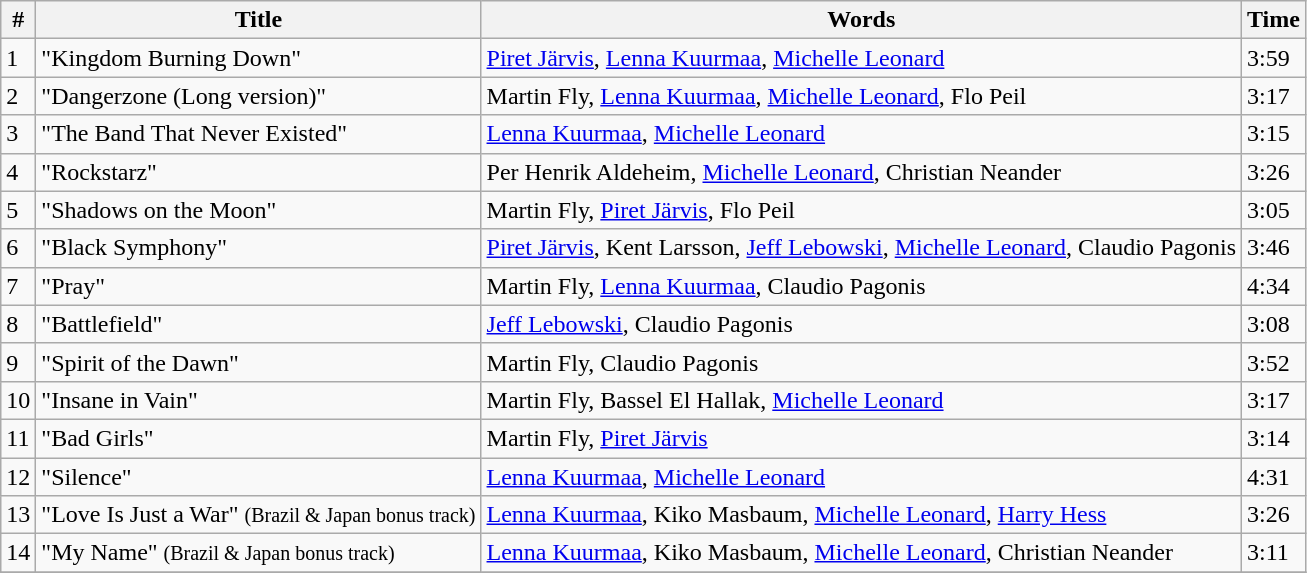<table class="wikitable">
<tr>
<th align="center">#</th>
<th align="center">Title</th>
<th align="center">Words</th>
<th align="center">Time</th>
</tr>
<tr>
<td>1</td>
<td>"Kingdom Burning Down"</td>
<td><a href='#'>Piret Järvis</a>, <a href='#'>Lenna Kuurmaa</a>, <a href='#'>Michelle Leonard</a></td>
<td>3:59</td>
</tr>
<tr>
<td>2</td>
<td>"Dangerzone (Long version)"</td>
<td>Martin Fly, <a href='#'>Lenna Kuurmaa</a>, <a href='#'>Michelle Leonard</a>, Flo Peil</td>
<td>3:17</td>
</tr>
<tr>
<td>3</td>
<td>"The Band That Never Existed"</td>
<td><a href='#'>Lenna Kuurmaa</a>, <a href='#'>Michelle Leonard</a></td>
<td>3:15</td>
</tr>
<tr>
<td>4</td>
<td>"Rockstarz"</td>
<td>Per Henrik Aldeheim, <a href='#'>Michelle Leonard</a>, Christian Neander</td>
<td>3:26</td>
</tr>
<tr>
<td>5</td>
<td>"Shadows on the Moon"</td>
<td>Martin Fly, <a href='#'>Piret Järvis</a>, Flo Peil</td>
<td>3:05</td>
</tr>
<tr>
<td>6</td>
<td>"Black Symphony"</td>
<td><a href='#'>Piret Järvis</a>, Kent Larsson, <a href='#'>Jeff Lebowski</a>, <a href='#'>Michelle Leonard</a>, Claudio Pagonis</td>
<td>3:46</td>
</tr>
<tr>
<td>7</td>
<td>"Pray"</td>
<td>Martin Fly, <a href='#'>Lenna Kuurmaa</a>, Claudio Pagonis</td>
<td>4:34</td>
</tr>
<tr>
<td>8</td>
<td>"Battlefield"</td>
<td><a href='#'>Jeff Lebowski</a>, Claudio Pagonis</td>
<td>3:08</td>
</tr>
<tr>
<td>9</td>
<td>"Spirit of the Dawn"</td>
<td>Martin Fly, Claudio Pagonis</td>
<td>3:52</td>
</tr>
<tr>
<td>10</td>
<td>"Insane in Vain"</td>
<td>Martin Fly, Bassel El Hallak, <a href='#'>Michelle Leonard</a></td>
<td>3:17</td>
</tr>
<tr>
<td>11</td>
<td>"Bad Girls"</td>
<td>Martin Fly, <a href='#'>Piret Järvis</a></td>
<td>3:14</td>
</tr>
<tr>
<td>12</td>
<td>"Silence"</td>
<td><a href='#'>Lenna Kuurmaa</a>, <a href='#'>Michelle Leonard</a></td>
<td>4:31</td>
</tr>
<tr>
<td>13</td>
<td>"Love Is Just a War" <small>(Brazil & Japan bonus track)</small></td>
<td><a href='#'>Lenna Kuurmaa</a>, Kiko Masbaum, <a href='#'>Michelle Leonard</a>, <a href='#'>Harry Hess</a></td>
<td>3:26</td>
</tr>
<tr>
<td>14</td>
<td>"My Name" <small>(Brazil & Japan bonus track)</small></td>
<td><a href='#'>Lenna Kuurmaa</a>, Kiko Masbaum, <a href='#'>Michelle Leonard</a>, Christian Neander</td>
<td>3:11</td>
</tr>
<tr>
</tr>
</table>
